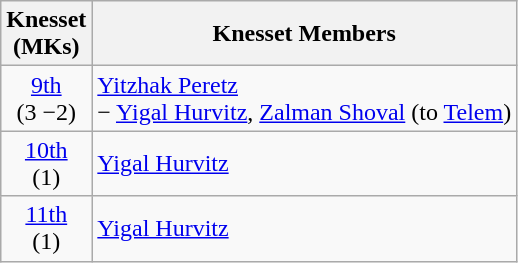<table class="wikitable" style="text-align:center">
<tr>
<th>Knesset<br>(MKs)</th>
<th>Knesset Members</th>
</tr>
<tr>
<td><a href='#'>9th</a><br>(3 −2)</td>
<td align=left><a href='#'>Yitzhak Peretz</a><br>− <a href='#'>Yigal Hurvitz</a>, <a href='#'>Zalman Shoval</a> (to <a href='#'>Telem</a>)</td>
</tr>
<tr>
<td><a href='#'>10th</a><br>(1)</td>
<td align=left><a href='#'>Yigal Hurvitz</a></td>
</tr>
<tr>
<td><a href='#'>11th</a><br>(1)</td>
<td align=left><a href='#'>Yigal Hurvitz</a></td>
</tr>
</table>
